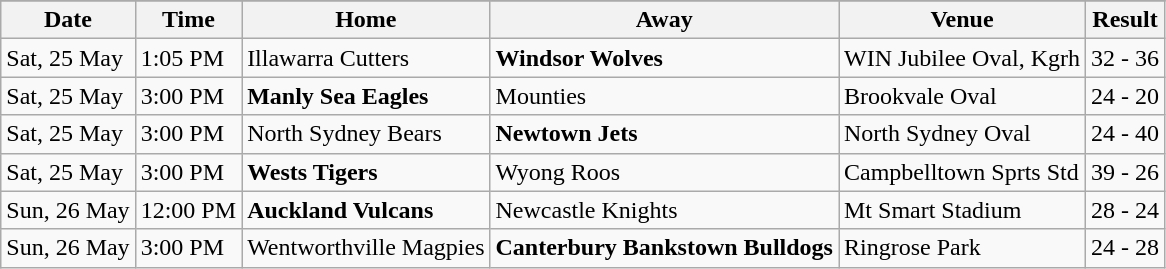<table align="center" class="wikitable">
<tr bgcolor="#FF0033">
</tr>
<tr>
<th>Date</th>
<th>Time</th>
<th>Home</th>
<th>Away</th>
<th>Venue</th>
<th>Result</th>
</tr>
<tr>
<td>Sat, 25 May</td>
<td>1:05 PM</td>
<td>Illawarra Cutters</td>
<td><strong>Windsor Wolves</strong></td>
<td>WIN Jubilee Oval, Kgrh</td>
<td>32 - 36</td>
</tr>
<tr>
<td>Sat, 25 May</td>
<td>3:00 PM</td>
<td><strong>Manly Sea Eagles</strong></td>
<td>Mounties</td>
<td>Brookvale Oval</td>
<td>24 - 20</td>
</tr>
<tr>
<td>Sat, 25 May</td>
<td>3:00 PM</td>
<td>North Sydney Bears</td>
<td><strong>Newtown Jets</strong></td>
<td>North Sydney Oval</td>
<td>24 - 40</td>
</tr>
<tr>
<td>Sat, 25 May</td>
<td>3:00 PM</td>
<td><strong>Wests Tigers</strong></td>
<td>Wyong Roos</td>
<td>Campbelltown Sprts Std</td>
<td>39 - 26</td>
</tr>
<tr>
<td>Sun, 26 May</td>
<td>12:00 PM</td>
<td><strong>Auckland Vulcans</strong></td>
<td>Newcastle Knights</td>
<td>Mt Smart Stadium</td>
<td>28 - 24</td>
</tr>
<tr>
<td>Sun, 26 May</td>
<td>3:00 PM</td>
<td>Wentworthville Magpies</td>
<td><strong>Canterbury Bankstown Bulldogs</strong></td>
<td>Ringrose Park</td>
<td>24 - 28</td>
</tr>
</table>
